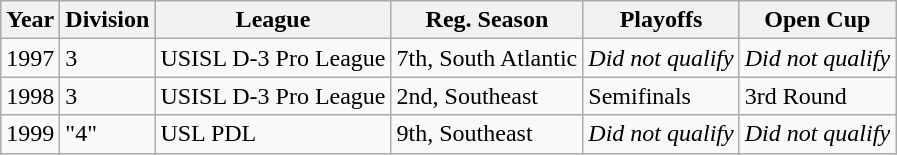<table class="wikitable">
<tr>
<th>Year</th>
<th>Division</th>
<th>League</th>
<th>Reg. Season</th>
<th>Playoffs</th>
<th>Open Cup</th>
</tr>
<tr>
<td>1997</td>
<td>3</td>
<td>USISL D-3 Pro League</td>
<td>7th, South Atlantic</td>
<td><em>Did not qualify</em></td>
<td><em>Did not qualify</em></td>
</tr>
<tr>
<td>1998</td>
<td>3</td>
<td>USISL D-3 Pro League</td>
<td>2nd, Southeast</td>
<td>Semifinals</td>
<td>3rd Round</td>
</tr>
<tr>
<td>1999</td>
<td>"4"</td>
<td>USL PDL</td>
<td>9th, Southeast</td>
<td><em>Did not qualify</em></td>
<td><em>Did not qualify</em></td>
</tr>
</table>
